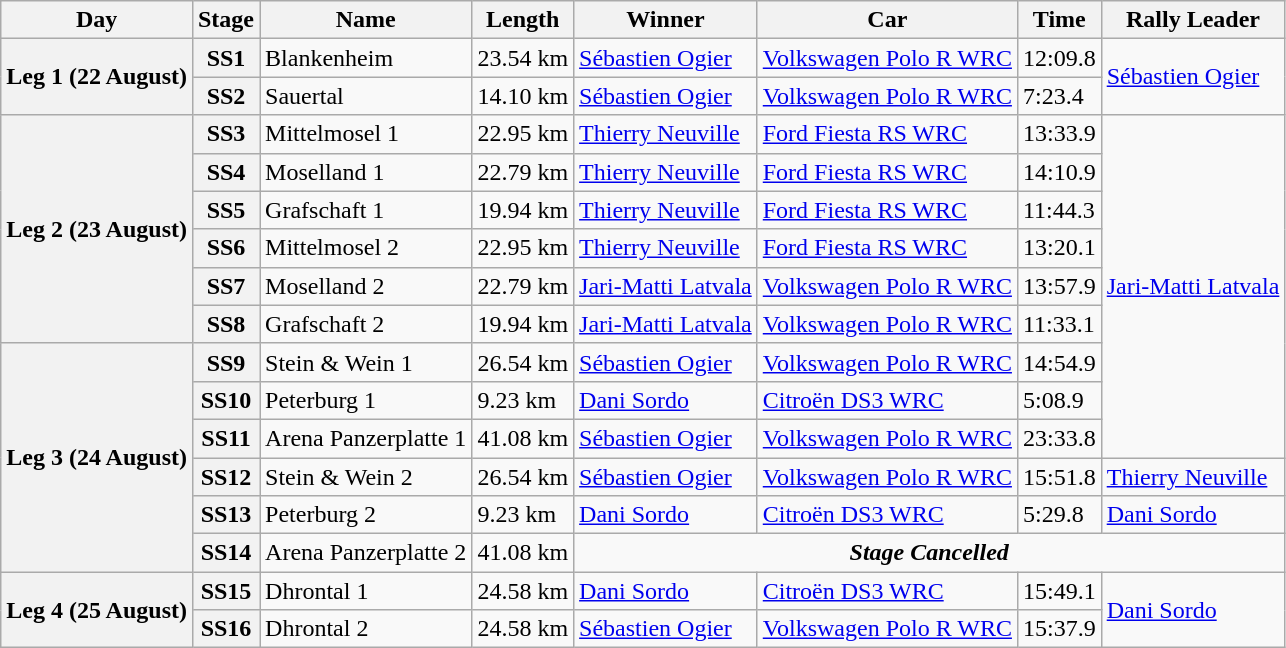<table class="wikitable">
<tr>
<th>Day</th>
<th>Stage</th>
<th>Name</th>
<th>Length</th>
<th>Winner</th>
<th>Car</th>
<th>Time</th>
<th>Rally Leader</th>
</tr>
<tr>
<th rowspan="2">Leg 1 (22 August)</th>
<th>SS1</th>
<td>Blankenheim</td>
<td>23.54 km</td>
<td> <a href='#'>Sébastien Ogier</a></td>
<td><a href='#'>Volkswagen Polo R WRC</a></td>
<td>12:09.8</td>
<td rowspan="2"> <a href='#'>Sébastien Ogier</a></td>
</tr>
<tr>
<th>SS2</th>
<td>Sauertal</td>
<td>14.10 km</td>
<td> <a href='#'>Sébastien Ogier</a></td>
<td><a href='#'>Volkswagen Polo R WRC</a></td>
<td>7:23.4</td>
</tr>
<tr>
<th rowspan="6">Leg 2 (23 August)</th>
<th>SS3</th>
<td>Mittelmosel 1</td>
<td>22.95 km</td>
<td> <a href='#'>Thierry Neuville</a></td>
<td><a href='#'>Ford Fiesta RS WRC</a></td>
<td>13:33.9</td>
<td rowspan="9"> <a href='#'>Jari-Matti Latvala</a></td>
</tr>
<tr>
<th>SS4</th>
<td>Moselland 1</td>
<td>22.79 km</td>
<td> <a href='#'>Thierry Neuville</a></td>
<td><a href='#'>Ford Fiesta RS WRC</a></td>
<td>14:10.9</td>
</tr>
<tr>
<th>SS5</th>
<td>Grafschaft 1</td>
<td>19.94 km</td>
<td> <a href='#'>Thierry Neuville</a></td>
<td><a href='#'>Ford Fiesta RS WRC</a></td>
<td>11:44.3</td>
</tr>
<tr>
<th>SS6</th>
<td>Mittelmosel 2</td>
<td>22.95 km</td>
<td> <a href='#'>Thierry Neuville</a></td>
<td><a href='#'>Ford Fiesta RS WRC</a></td>
<td>13:20.1</td>
</tr>
<tr>
<th>SS7</th>
<td>Moselland 2</td>
<td>22.79 km</td>
<td> <a href='#'>Jari-Matti Latvala</a></td>
<td><a href='#'>Volkswagen Polo R WRC</a></td>
<td>13:57.9</td>
</tr>
<tr>
<th>SS8</th>
<td>Grafschaft 2</td>
<td>19.94 km</td>
<td> <a href='#'>Jari-Matti Latvala</a></td>
<td><a href='#'>Volkswagen Polo R WRC</a></td>
<td>11:33.1</td>
</tr>
<tr>
<th rowspan="6">Leg 3 (24 August)</th>
<th>SS9</th>
<td>Stein & Wein 1</td>
<td>26.54 km</td>
<td> <a href='#'>Sébastien Ogier</a></td>
<td><a href='#'>Volkswagen Polo R WRC</a></td>
<td>14:54.9</td>
</tr>
<tr>
<th>SS10</th>
<td>Peterburg 1</td>
<td>9.23 km</td>
<td> <a href='#'>Dani Sordo</a></td>
<td><a href='#'>Citroën DS3 WRC</a></td>
<td>5:08.9</td>
</tr>
<tr>
<th>SS11</th>
<td>Arena Panzerplatte 1</td>
<td>41.08 km</td>
<td> <a href='#'>Sébastien Ogier</a></td>
<td><a href='#'>Volkswagen Polo R WRC</a></td>
<td>23:33.8</td>
</tr>
<tr>
<th>SS12</th>
<td>Stein & Wein 2</td>
<td>26.54 km</td>
<td> <a href='#'>Sébastien Ogier</a></td>
<td><a href='#'>Volkswagen Polo R WRC</a></td>
<td>15:51.8</td>
<td> <a href='#'>Thierry Neuville</a></td>
</tr>
<tr>
<th>SS13</th>
<td>Peterburg 2</td>
<td>9.23 km</td>
<td> <a href='#'>Dani Sordo</a></td>
<td><a href='#'>Citroën DS3 WRC</a></td>
<td>5:29.8</td>
<td> <a href='#'>Dani Sordo</a></td>
</tr>
<tr>
<th>SS14</th>
<td>Arena Panzerplatte 2</td>
<td>41.08 km</td>
<td align="center" colspan="4"><strong><em>Stage Cancelled</em></strong></td>
</tr>
<tr>
<th rowspan="2">Leg 4 (25 August)</th>
<th>SS15</th>
<td>Dhrontal 1</td>
<td>24.58 km</td>
<td> <a href='#'>Dani Sordo</a></td>
<td><a href='#'>Citroën DS3 WRC</a></td>
<td>15:49.1</td>
<td rowspan="2"> <a href='#'>Dani Sordo</a></td>
</tr>
<tr>
<th>SS16</th>
<td>Dhrontal 2</td>
<td>24.58 km</td>
<td> <a href='#'>Sébastien Ogier</a></td>
<td><a href='#'>Volkswagen Polo R WRC</a></td>
<td>15:37.9</td>
</tr>
</table>
